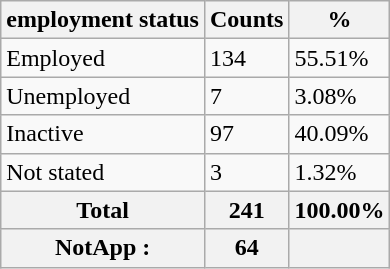<table class="wikitable sortable">
<tr>
<th>employment status</th>
<th>Counts</th>
<th>%</th>
</tr>
<tr>
<td>Employed</td>
<td>134</td>
<td>55.51%</td>
</tr>
<tr>
<td>Unemployed</td>
<td>7</td>
<td>3.08%</td>
</tr>
<tr>
<td>Inactive</td>
<td>97</td>
<td>40.09%</td>
</tr>
<tr>
<td>Not stated</td>
<td>3</td>
<td>1.32%</td>
</tr>
<tr>
<th>Total</th>
<th>241</th>
<th>100.00%</th>
</tr>
<tr>
<th>NotApp :</th>
<th>64</th>
<th></th>
</tr>
</table>
